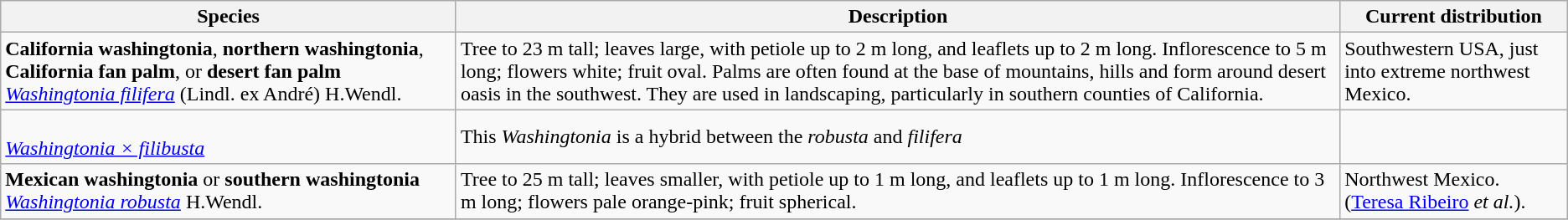<table class="wikitable">
<tr>
<th>Species</th>
<th>Description</th>
<th>Current distribution</th>
</tr>
<tr>
<td><strong>California washingtonia</strong>, <strong>northern washingtonia</strong>, <strong>California fan palm</strong>, or <strong>desert fan palm</strong>  <em><a href='#'>Washingtonia filifera</a></em> (Lindl. ex André) H.Wendl.<br></td>
<td>Tree to 23 m tall; leaves large, with petiole up to 2 m long, and leaflets up to 2 m long. Inflorescence to 5 m long; flowers white; fruit oval. Palms are often found at the base of mountains, hills and form around desert oasis in the southwest. They are used in landscaping, particularly in southern counties of California.</td>
<td>Southwestern USA, just into extreme northwest Mexico.</td>
</tr>
<tr>
<td><br><em><a href='#'>Washingtonia × filibusta</a></em></td>
<td>This <em>Washingtonia</em> is a hybrid between the <em>robusta</em> and <em>filifera</em></td>
<td></td>
</tr>
<tr>
<td><strong>Mexican washingtonia</strong> or <strong>southern washingtonia</strong>  <em><a href='#'>Washingtonia robusta</a></em> H.Wendl.<br></td>
<td>Tree to 25 m tall; leaves smaller, with petiole up to 1 m long, and leaflets up to 1 m long. Inflorescence to 3 m long; flowers pale orange-pink; fruit spherical.</td>
<td>Northwest Mexico. (<a href='#'>Teresa Ribeiro</a> <em>et al.</em>).</td>
</tr>
<tr>
</tr>
</table>
